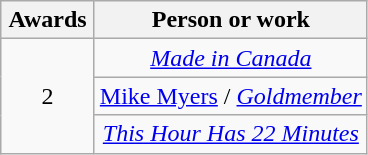<table class="wikitable sortable" style="text-align:center;" background: #f6e39c;>
<tr>
<th scope="col" style="width:55px;">Awards</th>
<th scope="col" style="text-align:center;">Person or work</th>
</tr>
<tr>
<td rowspan=3 style="text-align:center">2</td>
<td><em><a href='#'>Made in Canada</a></em></td>
</tr>
<tr>
<td><a href='#'>Mike Myers</a> / <em><a href='#'>Goldmember</a></em></td>
</tr>
<tr>
<td><em><a href='#'>This Hour Has 22 Minutes</a></em></td>
</tr>
</table>
